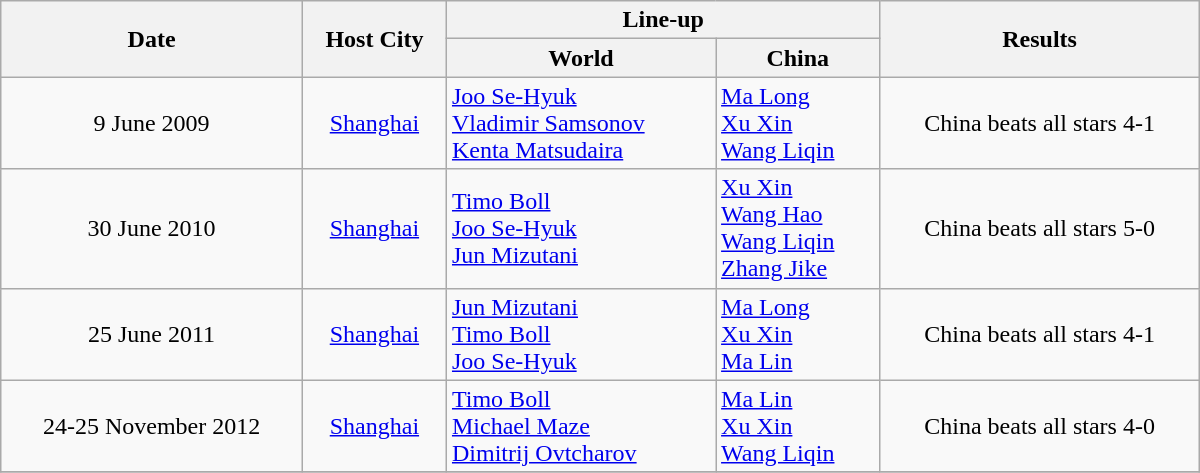<table class="wikitable" style="text-align: center; width: 800px;">
<tr>
<th rowspan=2>Date</th>
<th rowspan=2>Host City</th>
<th colspan=2>Line-up</th>
<th rowspan=2>Results</th>
</tr>
<tr>
<th>World</th>
<th>China</th>
</tr>
<tr>
<td>9 June 2009</td>
<td><a href='#'>Shanghai</a></td>
<td align="left"> <a href='#'>Joo Se-Hyuk</a> <br>  <a href='#'>Vladimir Samsonov</a> <br>  <a href='#'>Kenta Matsudaira</a></td>
<td align="left"> <a href='#'>Ma Long</a> <br>  <a href='#'>Xu Xin</a> <br>  <a href='#'>Wang Liqin</a></td>
<td>China beats all stars 4-1</td>
</tr>
<tr>
<td>30 June 2010</td>
<td><a href='#'>Shanghai</a></td>
<td align="left"> <a href='#'>Timo Boll</a> <br>  <a href='#'>Joo Se-Hyuk</a> <br>  <a href='#'>Jun Mizutani</a></td>
<td align="left"> <a href='#'>Xu Xin</a> <br>  <a href='#'>Wang Hao</a> <br>  <a href='#'>Wang Liqin</a> <br>  <a href='#'>Zhang Jike</a></td>
<td>China beats all stars 5-0</td>
</tr>
<tr>
<td>25 June 2011</td>
<td><a href='#'>Shanghai</a></td>
<td align="left"> <a href='#'>Jun Mizutani</a> <br>  <a href='#'>Timo Boll</a> <br>  <a href='#'>Joo Se-Hyuk</a></td>
<td align="left"> <a href='#'>Ma Long</a> <br>  <a href='#'>Xu Xin</a> <br>  <a href='#'>Ma Lin</a></td>
<td>China beats all stars 4-1</td>
</tr>
<tr>
<td>24-25 November 2012</td>
<td><a href='#'>Shanghai</a></td>
<td align="left"> <a href='#'>Timo Boll</a> <br>  <a href='#'>Michael Maze</a> <br>  <a href='#'>Dimitrij Ovtcharov</a></td>
<td align="left"> <a href='#'>Ma Lin</a> <br>  <a href='#'>Xu Xin</a> <br>  <a href='#'>Wang Liqin</a></td>
<td>China beats all stars 4-0</td>
</tr>
<tr>
</tr>
</table>
